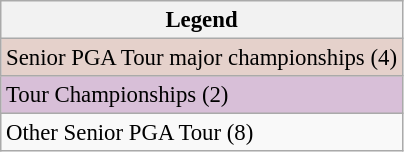<table class="wikitable" style="font-size:95%;">
<tr>
<th>Legend</th>
</tr>
<tr style="background:#e5d1cb;">
<td>Senior PGA Tour major championships (4)</td>
</tr>
<tr style="background:thistle;">
<td>Tour Championships (2)</td>
</tr>
<tr>
<td>Other Senior PGA Tour (8)</td>
</tr>
</table>
